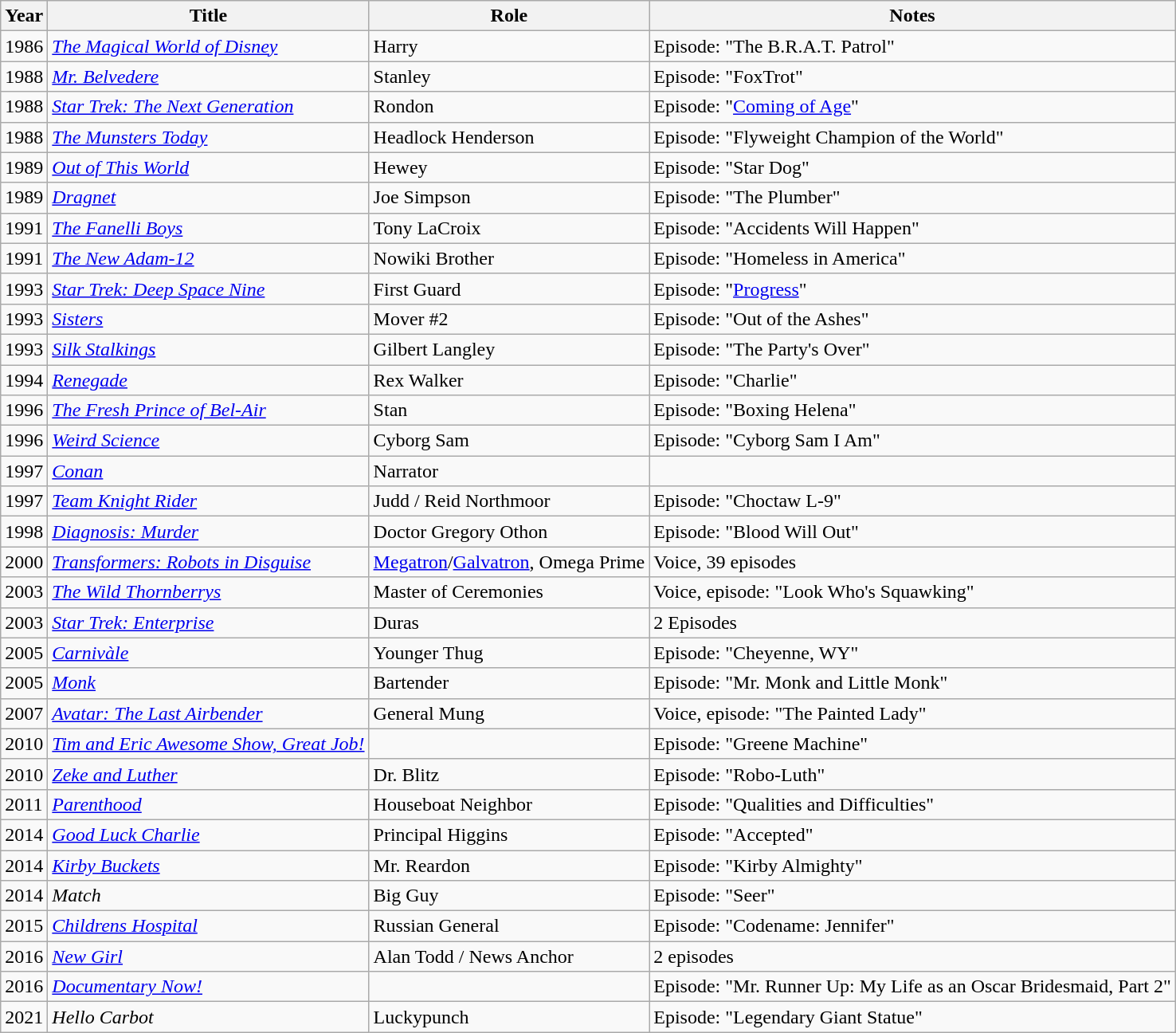<table class="wikitable sortable plainrowheaders" style="white-space:nowrap">
<tr>
<th>Year</th>
<th>Title</th>
<th>Role</th>
<th>Notes</th>
</tr>
<tr>
<td>1986</td>
<td><em><a href='#'>The Magical World of Disney</a></em></td>
<td>Harry</td>
<td>Episode: "The B.R.A.T. Patrol"</td>
</tr>
<tr>
<td>1988</td>
<td><em><a href='#'>Mr. Belvedere</a></em></td>
<td>Stanley</td>
<td>Episode: "FoxTrot"</td>
</tr>
<tr>
<td>1988</td>
<td><em><a href='#'>Star Trek: The Next Generation</a></em></td>
<td>Rondon</td>
<td>Episode: "<a href='#'>Coming of Age</a>"</td>
</tr>
<tr>
<td>1988</td>
<td><em><a href='#'>The Munsters Today</a></em></td>
<td>Headlock Henderson</td>
<td>Episode: "Flyweight Champion of the World"</td>
</tr>
<tr>
<td>1989</td>
<td><em><a href='#'>Out of This World</a></em></td>
<td>Hewey</td>
<td>Episode: "Star Dog"</td>
</tr>
<tr>
<td>1989</td>
<td><em><a href='#'>Dragnet</a></em></td>
<td>Joe Simpson</td>
<td>Episode: "The Plumber"</td>
</tr>
<tr>
<td>1991</td>
<td><em><a href='#'>The Fanelli Boys</a></em></td>
<td>Tony LaCroix</td>
<td>Episode: "Accidents Will Happen"</td>
</tr>
<tr>
<td>1991</td>
<td><em><a href='#'>The New Adam-12</a></em></td>
<td>Nowiki Brother</td>
<td>Episode: "Homeless in America"</td>
</tr>
<tr>
<td>1993</td>
<td><em><a href='#'>Star Trek: Deep Space Nine</a></em></td>
<td>First Guard</td>
<td>Episode: "<a href='#'>Progress</a>"</td>
</tr>
<tr>
<td>1993</td>
<td><em><a href='#'>Sisters</a></em></td>
<td>Mover #2</td>
<td>Episode: "Out of the Ashes"</td>
</tr>
<tr>
<td>1993</td>
<td><em><a href='#'>Silk Stalkings</a></em></td>
<td>Gilbert Langley</td>
<td>Episode: "The Party's Over"</td>
</tr>
<tr>
<td>1994</td>
<td><em><a href='#'>Renegade</a></em></td>
<td>Rex Walker</td>
<td>Episode: "Charlie"</td>
</tr>
<tr>
<td>1996</td>
<td><em><a href='#'>The Fresh Prince of Bel-Air</a></em></td>
<td>Stan</td>
<td>Episode: "Boxing Helena"</td>
</tr>
<tr>
<td>1996</td>
<td><em><a href='#'>Weird Science</a></em></td>
<td>Cyborg Sam</td>
<td>Episode: "Cyborg Sam I Am"</td>
</tr>
<tr>
<td>1997</td>
<td><em><a href='#'>Conan</a></em></td>
<td>Narrator</td>
</tr>
<tr>
<td>1997</td>
<td><em><a href='#'>Team Knight Rider</a></em></td>
<td>Judd / Reid Northmoor</td>
<td>Episode: "Choctaw L-9"</td>
</tr>
<tr>
<td>1998</td>
<td><em><a href='#'>Diagnosis: Murder</a></em></td>
<td>Doctor Gregory Othon</td>
<td>Episode: "Blood Will Out"</td>
</tr>
<tr>
<td>2000</td>
<td><em><a href='#'>Transformers: Robots in Disguise</a></em></td>
<td><a href='#'>Megatron</a>/<a href='#'>Galvatron</a>, Omega Prime</td>
<td>Voice, 39 episodes</td>
</tr>
<tr>
<td>2003</td>
<td><em><a href='#'>The Wild Thornberrys</a></em></td>
<td>Master of Ceremonies</td>
<td>Voice, episode: "Look Who's Squawking"</td>
</tr>
<tr>
<td>2003</td>
<td><em><a href='#'>Star Trek: Enterprise</a></em></td>
<td>Duras</td>
<td>2 Episodes</td>
</tr>
<tr>
<td>2005</td>
<td><em><a href='#'>Carnivàle</a></em></td>
<td>Younger Thug</td>
<td>Episode: "Cheyenne, WY"</td>
</tr>
<tr>
<td>2005</td>
<td><em><a href='#'>Monk</a></em></td>
<td>Bartender</td>
<td>Episode: "Mr. Monk and Little Monk"</td>
</tr>
<tr>
<td>2007</td>
<td><em><a href='#'>Avatar: The Last Airbender</a></em></td>
<td>General Mung</td>
<td>Voice, episode: "The Painted Lady"</td>
</tr>
<tr>
<td>2010</td>
<td><em><a href='#'>Tim and Eric Awesome Show, Great Job!</a></em></td>
<td></td>
<td>Episode: "Greene Machine"</td>
</tr>
<tr>
<td>2010</td>
<td><em><a href='#'>Zeke and Luther</a></em></td>
<td>Dr. Blitz</td>
<td>Episode: "Robo-Luth"</td>
</tr>
<tr>
<td>2011</td>
<td><em><a href='#'>Parenthood</a></em></td>
<td>Houseboat Neighbor</td>
<td>Episode: "Qualities and Difficulties"</td>
</tr>
<tr>
<td>2014</td>
<td><em><a href='#'>Good Luck Charlie</a></em></td>
<td>Principal Higgins</td>
<td>Episode: "Accepted"</td>
</tr>
<tr>
<td>2014</td>
<td><em><a href='#'>Kirby Buckets</a></em></td>
<td>Mr. Reardon</td>
<td>Episode: "Kirby Almighty"</td>
</tr>
<tr>
<td>2014</td>
<td><em>Match</em></td>
<td>Big Guy</td>
<td>Episode: "Seer"</td>
</tr>
<tr>
<td>2015</td>
<td><em><a href='#'>Childrens Hospital</a></em></td>
<td>Russian General</td>
<td>Episode: "Codename: Jennifer"</td>
</tr>
<tr>
<td>2016</td>
<td><em><a href='#'>New Girl</a></em></td>
<td>Alan Todd / News Anchor</td>
<td>2 episodes</td>
</tr>
<tr>
<td>2016</td>
<td><em><a href='#'>Documentary Now!</a></em></td>
<td></td>
<td>Episode: "Mr. Runner Up: My Life as an Oscar Bridesmaid, Part 2"</td>
</tr>
<tr>
<td>2021</td>
<td><em>Hello Carbot</em></td>
<td>Luckypunch</td>
<td>Episode: "Legendary Giant Statue"</td>
</tr>
</table>
